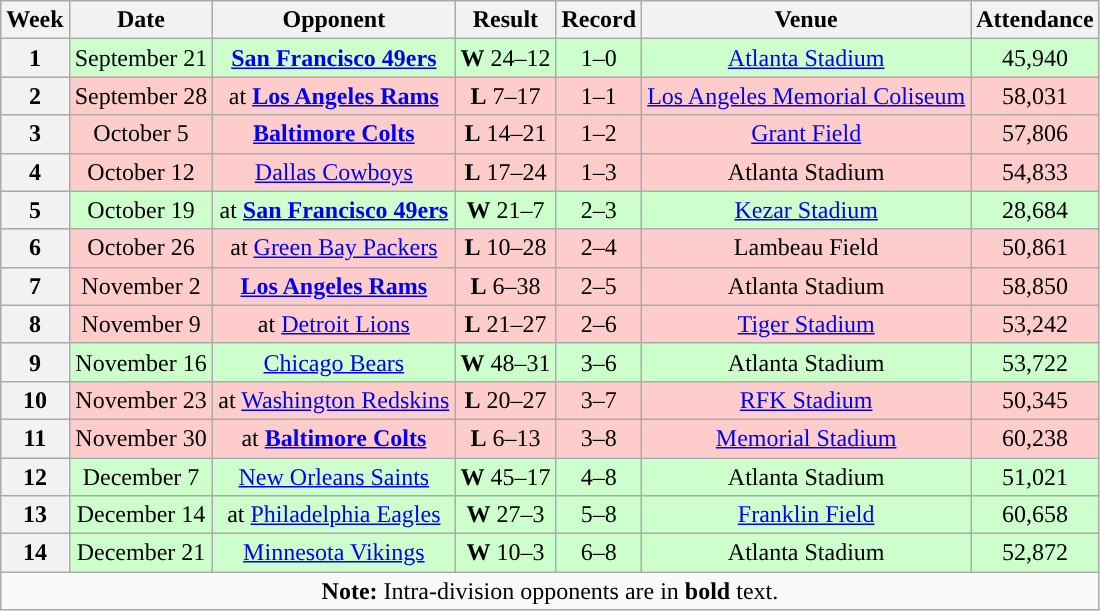<table class="wikitable" style="text-align:center">
<tr>
<th>Week</th>
<th>Date</th>
<th>Opponent</th>
<th>Result</th>
<th>Record</th>
<th>Venue</th>
<th>Attendance</th>
</tr>
<tr style="background:#cfc">
<th>1</th>
<td>September 21</td>
<td><strong><a href='#'>San Francisco 49ers</a></strong></td>
<td><strong>W</strong> 24–12</td>
<td>1–0</td>
<td><a href='#'>Atlanta Stadium</a></td>
<td>45,940</td>
</tr>
<tr style="background:#fcc">
<th>2</th>
<td>September 28</td>
<td>at <strong><a href='#'>Los Angeles Rams</a></strong></td>
<td><strong>L</strong> 7–17</td>
<td>1–1</td>
<td><a href='#'>Los Angeles Memorial Coliseum</a></td>
<td>58,031</td>
</tr>
<tr style="background:#fcc">
<th>3</th>
<td>October 5</td>
<td><strong><a href='#'>Baltimore Colts</a></strong></td>
<td><strong>L</strong> 14–21</td>
<td>1–2</td>
<td><a href='#'>Grant Field</a></td>
<td>57,806</td>
</tr>
<tr style="background:#fcc">
<th>4</th>
<td>October 12</td>
<td><a href='#'>Dallas Cowboys</a></td>
<td><strong>L</strong> 17–24</td>
<td>1–3</td>
<td>Atlanta Stadium</td>
<td>54,833</td>
</tr>
<tr style="background:#cfc">
<th>5</th>
<td>October 19</td>
<td>at <strong><a href='#'>San Francisco 49ers</a></strong></td>
<td><strong>W</strong> 21–7</td>
<td>2–3</td>
<td><a href='#'>Kezar Stadium</a></td>
<td>28,684</td>
</tr>
<tr style="background:#fcc">
<th>6</th>
<td>October 26</td>
<td>at <a href='#'>Green Bay Packers</a></td>
<td><strong>L</strong> 10–28</td>
<td>2–4</td>
<td>Lambeau Field</td>
<td>50,861</td>
</tr>
<tr style="background:#fcc">
<th>7</th>
<td>November 2</td>
<td><strong><a href='#'>Los Angeles Rams</a></strong></td>
<td><strong>L</strong> 6–38</td>
<td>2–5</td>
<td>Atlanta Stadium</td>
<td>58,850</td>
</tr>
<tr style="background:#fcc">
<th>8</th>
<td>November 9</td>
<td>at <a href='#'>Detroit Lions</a></td>
<td><strong>L</strong> 21–27</td>
<td>2–6</td>
<td><a href='#'>Tiger Stadium</a></td>
<td>53,242</td>
</tr>
<tr style="background:#cfc">
<th>9</th>
<td>November 16</td>
<td><a href='#'>Chicago Bears</a></td>
<td><strong>W</strong> 48–31</td>
<td>3–6</td>
<td>Atlanta Stadium</td>
<td>53,722</td>
</tr>
<tr style="background:#fcc">
<th>10</th>
<td>November 23</td>
<td>at <a href='#'>Washington Redskins</a></td>
<td><strong>L</strong> 20–27</td>
<td>3–7</td>
<td><a href='#'>RFK Stadium</a></td>
<td>50,345</td>
</tr>
<tr style="background:#fcc">
<th>11</th>
<td>November 30</td>
<td>at <strong><a href='#'>Baltimore Colts</a></strong></td>
<td><strong>L</strong> 6–13</td>
<td>3–8</td>
<td><a href='#'>Memorial Stadium</a></td>
<td>60,238</td>
</tr>
<tr style="background:#cfc">
<th>12</th>
<td>December 7</td>
<td><a href='#'>New Orleans Saints</a></td>
<td><strong>W</strong> 45–17</td>
<td>4–8</td>
<td>Atlanta Stadium</td>
<td>51,021</td>
</tr>
<tr style="background:#cfc">
<th>13</th>
<td>December 14</td>
<td>at <a href='#'>Philadelphia Eagles</a></td>
<td><strong>W</strong> 27–3</td>
<td>5–8</td>
<td><a href='#'>Franklin Field</a></td>
<td>60,658</td>
</tr>
<tr style="background:#cfc">
<th>14</th>
<td>December 21</td>
<td><a href='#'>Minnesota Vikings</a></td>
<td><strong>W</strong> 10–3</td>
<td>6–8</td>
<td>Atlanta Stadium</td>
<td>52,872</td>
</tr>
<tr>
<td colspan="7"><strong>Note:</strong> Intra-division opponents are in <strong>bold</strong> text.</td>
</tr>
</table>
